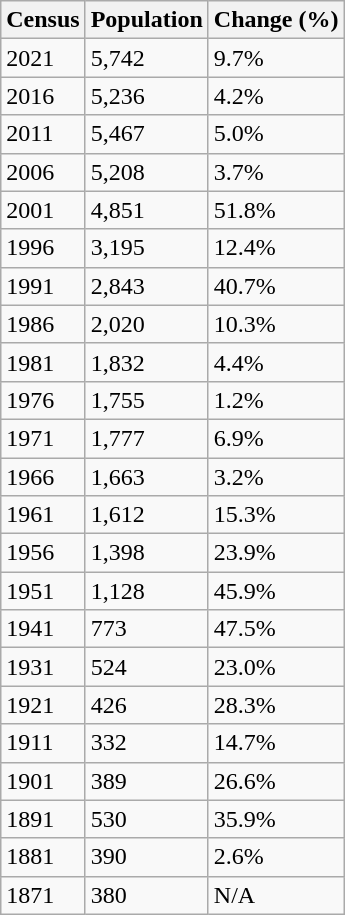<table class="wikitable">
<tr>
<th>Census</th>
<th>Population</th>
<th>Change (%)</th>
</tr>
<tr>
<td>2021</td>
<td>5,742</td>
<td> 9.7%</td>
</tr>
<tr>
<td>2016</td>
<td>5,236</td>
<td> 4.2%</td>
</tr>
<tr>
<td>2011</td>
<td>5,467</td>
<td> 5.0%</td>
</tr>
<tr>
<td>2006</td>
<td>5,208</td>
<td> 3.7%</td>
</tr>
<tr>
<td>2001</td>
<td>4,851</td>
<td> 51.8%</td>
</tr>
<tr>
<td>1996</td>
<td>3,195</td>
<td> 12.4%</td>
</tr>
<tr>
<td>1991</td>
<td>2,843</td>
<td> 40.7%</td>
</tr>
<tr>
<td>1986</td>
<td>2,020</td>
<td> 10.3%</td>
</tr>
<tr>
<td>1981</td>
<td>1,832</td>
<td> 4.4%</td>
</tr>
<tr>
<td>1976</td>
<td>1,755</td>
<td> 1.2%</td>
</tr>
<tr>
<td>1971</td>
<td>1,777</td>
<td> 6.9%</td>
</tr>
<tr>
<td>1966</td>
<td>1,663</td>
<td> 3.2%</td>
</tr>
<tr>
<td>1961</td>
<td>1,612</td>
<td> 15.3%</td>
</tr>
<tr>
<td>1956</td>
<td>1,398</td>
<td> 23.9%</td>
</tr>
<tr>
<td>1951</td>
<td>1,128</td>
<td> 45.9%</td>
</tr>
<tr>
<td>1941</td>
<td>773</td>
<td> 47.5%</td>
</tr>
<tr>
<td>1931</td>
<td>524</td>
<td> 23.0%</td>
</tr>
<tr>
<td>1921</td>
<td>426</td>
<td> 28.3%</td>
</tr>
<tr>
<td>1911</td>
<td>332</td>
<td> 14.7%</td>
</tr>
<tr>
<td>1901</td>
<td>389</td>
<td> 26.6%</td>
</tr>
<tr>
<td>1891</td>
<td>530</td>
<td> 35.9%</td>
</tr>
<tr>
<td>1881</td>
<td>390</td>
<td> 2.6%</td>
</tr>
<tr>
<td>1871</td>
<td>380</td>
<td>N/A</td>
</tr>
</table>
